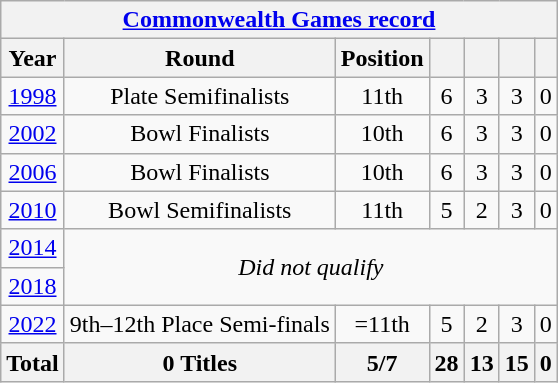<table class="wikitable" style="text-align: center;">
<tr>
<th colspan=7><a href='#'>Commonwealth Games record</a></th>
</tr>
<tr>
<th>Year</th>
<th>Round</th>
<th>Position</th>
<th></th>
<th></th>
<th></th>
<th></th>
</tr>
<tr>
<td> <a href='#'>1998</a></td>
<td>Plate Semifinalists</td>
<td>11th</td>
<td>6</td>
<td>3</td>
<td>3</td>
<td>0</td>
</tr>
<tr>
<td> <a href='#'>2002</a></td>
<td>Bowl Finalists</td>
<td>10th</td>
<td>6</td>
<td>3</td>
<td>3</td>
<td>0</td>
</tr>
<tr>
<td> <a href='#'>2006</a></td>
<td>Bowl Finalists</td>
<td>10th</td>
<td>6</td>
<td>3</td>
<td>3</td>
<td>0</td>
</tr>
<tr>
<td> <a href='#'>2010</a></td>
<td>Bowl Semifinalists</td>
<td>11th</td>
<td>5</td>
<td>2</td>
<td>3</td>
<td>0</td>
</tr>
<tr>
<td> <a href='#'>2014</a></td>
<td colspan=6 rowspan=2><em>Did not qualify</em></td>
</tr>
<tr>
<td> <a href='#'>2018</a></td>
</tr>
<tr>
<td> <a href='#'>2022</a></td>
<td>9th–12th Place Semi-finals</td>
<td>=11th</td>
<td>5</td>
<td>2</td>
<td>3</td>
<td>0</td>
</tr>
<tr>
<th>Total</th>
<th>0 Titles</th>
<th>5/7</th>
<th>28</th>
<th>13</th>
<th>15</th>
<th>0</th>
</tr>
</table>
